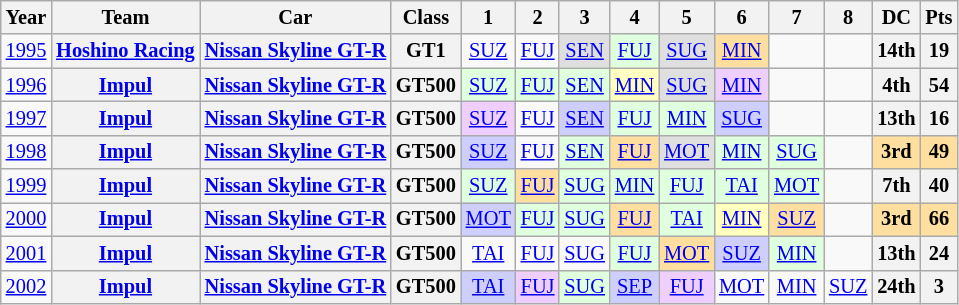<table class="wikitable" style="text-align:center; font-size:85%">
<tr>
<th>Year</th>
<th>Team</th>
<th>Car</th>
<th>Class</th>
<th>1</th>
<th>2</th>
<th>3</th>
<th>4</th>
<th>5</th>
<th>6</th>
<th>7</th>
<th>8</th>
<th>DC</th>
<th>Pts</th>
</tr>
<tr>
<td><a href='#'>1995</a></td>
<th><a href='#'>Hoshino Racing</a></th>
<th><a href='#'>Nissan Skyline GT-R</a></th>
<th>GT1</th>
<td><a href='#'>SUZ</a></td>
<td><a href='#'>FUJ</a></td>
<td style="background:#DFDFDF;"><a href='#'>SEN</a><br></td>
<td style="background:#DFFFDF;"><a href='#'>FUJ</a><br></td>
<td style="background:#DFDFDF;"><a href='#'>SUG</a><br></td>
<td style="background:#FFDF9F;"><a href='#'>MIN</a><br></td>
<td></td>
<td></td>
<th>14th</th>
<th>19</th>
</tr>
<tr>
<td><a href='#'>1996</a></td>
<th><a href='#'>Impul</a></th>
<th><a href='#'>Nissan Skyline GT-R</a></th>
<th>GT500</th>
<td style="background:#DFFFDF;"><a href='#'>SUZ</a><br></td>
<td style="background:#DFFFDF;"><a href='#'>FUJ</a><br></td>
<td style="background:#DFFFDF;"><a href='#'>SEN</a><br></td>
<td style="background:#FFFFBF;"><a href='#'>MIN</a><br></td>
<td style="background:#DFDFDF;"><a href='#'>SUG</a><br></td>
<td style="background:#EFCFFF;"><a href='#'>MIN</a><br></td>
<td></td>
<td></td>
<th>4th</th>
<th>54</th>
</tr>
<tr>
<td><a href='#'>1997</a></td>
<th><a href='#'>Impul</a></th>
<th><a href='#'>Nissan Skyline GT-R</a></th>
<th>GT500</th>
<td style="background:#EFCFFF;"><a href='#'>SUZ</a><br></td>
<td><a href='#'>FUJ</a></td>
<td style="background:#CFCFFF;"><a href='#'>SEN</a><br></td>
<td style="background:#DFFFDF;"><a href='#'>FUJ</a><br></td>
<td style="background:#DFFFDF;"><a href='#'>MIN</a><br></td>
<td style="background:#CFCFFF;"><a href='#'>SUG</a><br></td>
<td></td>
<td></td>
<th>13th</th>
<th>16</th>
</tr>
<tr>
<td><a href='#'>1998</a></td>
<th><a href='#'>Impul</a></th>
<th><a href='#'>Nissan Skyline GT-R</a></th>
<th>GT500</th>
<td style="background:#CFCFFF;"><a href='#'>SUZ</a><br></td>
<td><a href='#'>FUJ</a></td>
<td style="background:#DFFFDF;"><a href='#'>SEN</a><br></td>
<td style="background:#FFDF9F;"><a href='#'>FUJ</a><br></td>
<td style="background:#DFDFDF;"><a href='#'>MOT</a><br></td>
<td style="background:#DFFFDF;"><a href='#'>MIN</a><br></td>
<td style="background:#DFFFDF;"><a href='#'>SUG</a><br></td>
<td></td>
<td style="background:#FFDF9F;"><strong>3rd</strong></td>
<td style="background:#FFDF9F;"><strong>49</strong></td>
</tr>
<tr>
<td><a href='#'>1999</a></td>
<th><a href='#'>Impul</a></th>
<th><a href='#'>Nissan Skyline GT-R</a></th>
<th>GT500</th>
<td style="background:#DFFFDF;"><a href='#'>SUZ</a><br></td>
<td style="background:#FFDF9F;"><a href='#'>FUJ</a><br></td>
<td style="background:#DFFFDF;"><a href='#'>SUG</a><br></td>
<td style="background:#DFFFDF;"><a href='#'>MIN</a><br></td>
<td style="background:#DFFFDF;"><a href='#'>FUJ</a><br></td>
<td style="background:#DFFFDF;"><a href='#'>TAI</a><br></td>
<td style="background:#DFFFDF;"><a href='#'>MOT</a><br></td>
<td></td>
<th>7th</th>
<th>40</th>
</tr>
<tr>
<td><a href='#'>2000</a></td>
<th><a href='#'>Impul</a></th>
<th><a href='#'>Nissan Skyline GT-R</a></th>
<th>GT500</th>
<td style="background:#CFCFFF;"><a href='#'>MOT</a><br></td>
<td style="background:#DFFFDF;"><a href='#'>FUJ</a><br></td>
<td style="background:#DFFFDF;"><a href='#'>SUG</a><br></td>
<td style="background:#FFDF9F;"><a href='#'>FUJ</a><br></td>
<td style="background:#DFFFDF;"><a href='#'>TAI</a><br></td>
<td style="background:#FFFFBF;"><a href='#'>MIN</a><br></td>
<td style="background:#FFDF9F;"><a href='#'>SUZ</a><br></td>
<td></td>
<td style="background:#FFDF9F;"><strong>3rd</strong></td>
<td style="background:#FFDF9F;"><strong>66</strong></td>
</tr>
<tr>
<td><a href='#'>2001</a></td>
<th><a href='#'>Impul</a></th>
<th><a href='#'>Nissan Skyline GT-R</a></th>
<th>GT500</th>
<td><a href='#'>TAI</a></td>
<td><a href='#'>FUJ</a></td>
<td><a href='#'>SUG</a></td>
<td style="background:#DFFFDF;"><a href='#'>FUJ</a><br></td>
<td style="background:#FFDF9F;"><a href='#'>MOT</a><br></td>
<td style="background:#CFCFFF;"><a href='#'>SUZ</a><br></td>
<td style="background:#DFFFDF;"><a href='#'>MIN</a><br></td>
<td></td>
<th>13th</th>
<th>24</th>
</tr>
<tr>
<td><a href='#'>2002</a></td>
<th><a href='#'>Impul</a></th>
<th><a href='#'>Nissan Skyline GT-R</a></th>
<th>GT500</th>
<td style="background:#CFCFFF;"><a href='#'>TAI</a><br></td>
<td style="background:#EFCFFF;"><a href='#'>FUJ</a><br></td>
<td style="background:#DFFFDF;"><a href='#'>SUG</a><br></td>
<td style="background:#CFCFFF;"><a href='#'>SEP</a><br></td>
<td style="background:#EFCFFF;"><a href='#'>FUJ</a><br></td>
<td><a href='#'>MOT</a></td>
<td><a href='#'>MIN</a></td>
<td><a href='#'>SUZ</a></td>
<th>24th</th>
<th>3</th>
</tr>
</table>
